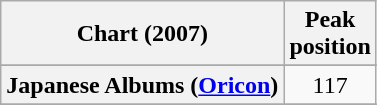<table class="wikitable sortable plainrowheaders" style="text-align:center">
<tr>
<th scope="col">Chart (2007)</th>
<th scope="col">Peak<br> position</th>
</tr>
<tr>
</tr>
<tr>
<th scope="row">Japanese Albums (<a href='#'>Oricon</a>)</th>
<td>117</td>
</tr>
<tr>
</tr>
<tr>
</tr>
</table>
